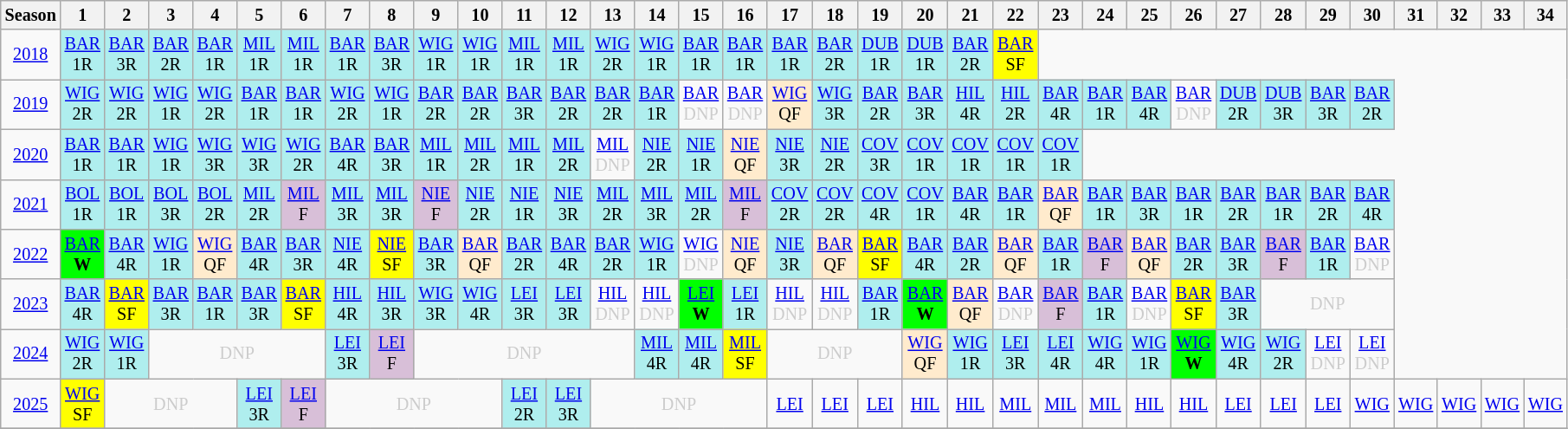<table class="wikitable" style="width:20%; margin:0; font-size:84%">
<tr>
<th>Season</th>
<th>1</th>
<th>2</th>
<th>3</th>
<th>4</th>
<th>5</th>
<th>6</th>
<th>7</th>
<th>8</th>
<th>9</th>
<th>10</th>
<th>11</th>
<th>12</th>
<th>13</th>
<th>14</th>
<th>15</th>
<th>16</th>
<th>17</th>
<th>18</th>
<th>19</th>
<th>20</th>
<th>21</th>
<th>22</th>
<th>23</th>
<th>24</th>
<th>25</th>
<th>26</th>
<th>27</th>
<th>28</th>
<th>29</th>
<th>30</th>
<th>31</th>
<th>32</th>
<th>33</th>
<th>34</th>
</tr>
<tr>
<td style="text-align:center;"background:#efefef;"><a href='#'>2018</a></td>
<td style="text-align:center; background:#afeeee;"><a href='#'>BAR</a><br>1R</td>
<td style="text-align:center; background:#afeeee;"><a href='#'>BAR</a><br>3R</td>
<td style="text-align:center; background:#afeeee;"><a href='#'>BAR</a><br>2R</td>
<td style="text-align:center; background:#afeeee;"><a href='#'>BAR</a><br>1R</td>
<td style="text-align:center; background:#afeeee;"><a href='#'>MIL</a><br>1R</td>
<td style="text-align:center; background:#afeeee;"><a href='#'>MIL</a><br>1R</td>
<td style="text-align:center; background:#afeeee;"><a href='#'>BAR</a><br>1R</td>
<td style="text-align:center; background:#afeeee;"><a href='#'>BAR</a><br>3R</td>
<td style="text-align:center; background:#afeeee;"><a href='#'>WIG</a><br>1R</td>
<td style="text-align:center; background:#afeeee;"><a href='#'>WIG</a><br>1R</td>
<td style="text-align:center; background:#afeeee;"><a href='#'>MIL</a><br>1R</td>
<td style="text-align:center; background:#afeeee;"><a href='#'>MIL</a><br>1R</td>
<td style="text-align:center; background:#afeeee;"><a href='#'>WIG</a><br>2R</td>
<td style="text-align:center; background:#afeeee;"><a href='#'>WIG</a><br>1R</td>
<td style="text-align:center; background:#afeeee;"><a href='#'>BAR</a><br>1R</td>
<td style="text-align:center; background:#afeeee;"><a href='#'>BAR</a><br>1R</td>
<td style="text-align:center; background:#afeeee;"><a href='#'>BAR</a><br>1R</td>
<td style="text-align:center; background:#afeeee;"><a href='#'>BAR</a><br>2R</td>
<td style="text-align:center; background:#afeeee;"><a href='#'>DUB</a><br>1R</td>
<td style="text-align:center; background:#afeeee;"><a href='#'>DUB</a><br>1R</td>
<td style="text-align:center; background:#afeeee;"><a href='#'>BAR</a><br>2R</td>
<td style="text-align:center; background:yellow;"><a href='#'>BAR</a><br>SF</td>
</tr>
<tr>
<td style="text-align:center;"background:#efefef;"><a href='#'>2019</a></td>
<td style="text-align:center; background:#afeeee;"><a href='#'>WIG</a><br>2R</td>
<td style="text-align:center; background:#afeeee;"><a href='#'>WIG</a><br>2R</td>
<td style="text-align:center; background:#afeeee;"><a href='#'>WIG</a><br>1R</td>
<td style="text-align:center; background:#afeeee;"><a href='#'>WIG</a><br>2R</td>
<td style="text-align:center; background:#afeeee;"><a href='#'>BAR</a><br>1R</td>
<td style="text-align:center; background:#afeeee;"><a href='#'>BAR</a><br>1R</td>
<td style="text-align:center; background:#afeeee;"><a href='#'>WIG</a><br>2R</td>
<td style="text-align:center; background:#afeeee;"><a href='#'>WIG</a><br>1R</td>
<td style="text-align:center; background:#afeeee;"><a href='#'>BAR</a><br>2R</td>
<td style="text-align:center; background:#afeeee;"><a href='#'>BAR</a><br>2R</td>
<td style="text-align:center; background:#afeeee;"><a href='#'>BAR</a><br>3R</td>
<td style="text-align:center; background:#afeeee;"><a href='#'>BAR</a><br>2R</td>
<td style="text-align:center; background:#afeeee;"><a href='#'>BAR</a><br>2R</td>
<td style="text-align:center; background:#afeeee;"><a href='#'>BAR</a><br>1R</td>
<td style="text-align:center; color:#ccc;"><a href='#'>BAR</a><br>DNP</td>
<td style="text-align:center; color:#ccc;"><a href='#'>BAR</a><br>DNP</td>
<td style="text-align:center; background:#ffebcd;"><a href='#'>WIG</a><br>QF</td>
<td style="text-align:center; background:#afeeee;"><a href='#'>WIG</a><br>3R</td>
<td style="text-align:center; background:#afeeee;"><a href='#'>BAR</a><br>2R</td>
<td style="text-align:center; background:#afeeee;"><a href='#'>BAR</a><br>3R</td>
<td style="text-align:center; background:#afeeee;"><a href='#'>HIL</a><br>4R</td>
<td style="text-align:center; background:#afeeee;"><a href='#'>HIL</a><br>2R</td>
<td style="text-align:center; background:#afeeee;"><a href='#'>BAR</a><br>4R</td>
<td style="text-align:center; background:#afeeee;"><a href='#'>BAR</a><br>1R</td>
<td style="text-align:center; background:#afeeee;"><a href='#'>BAR</a><br>4R</td>
<td style="text-align:center; color:#ccc;"><a href='#'>BAR</a><br>DNP</td>
<td style="text-align:center; background:#afeeee;"><a href='#'>DUB</a><br>2R</td>
<td style="text-align:center; background:#afeeee;"><a href='#'>DUB</a><br>3R</td>
<td style="text-align:center; background:#afeeee;"><a href='#'>BAR</a><br>3R</td>
<td style="text-align:center; background:#afeeee;"><a href='#'>BAR</a><br>2R</td>
</tr>
<tr>
<td style="text-align:center;"background:#efefef;"><a href='#'>2020</a></td>
<td style="text-align:center; background:#afeeee;"><a href='#'>BAR</a><br>1R</td>
<td style="text-align:center; background:#afeeee;"><a href='#'>BAR</a><br>1R</td>
<td style="text-align:center; background:#afeeee;"><a href='#'>WIG</a><br>1R</td>
<td style="text-align:center; background:#afeeee;"><a href='#'>WIG</a><br>3R</td>
<td style="text-align:center; background:#afeeee;"><a href='#'>WIG</a><br>3R</td>
<td style="text-align:center; background:#afeeee;"><a href='#'>WIG</a><br>2R</td>
<td style="text-align:center; background:#afeeee;"><a href='#'>BAR</a><br>4R</td>
<td style="text-align:center; background:#afeeee;"><a href='#'>BAR</a><br>3R</td>
<td style="text-align:center; background:#afeeee;"><a href='#'>MIL</a><br>1R</td>
<td style="text-align:center; background:#afeeee;"><a href='#'>MIL</a><br>2R</td>
<td style="text-align:center; background:#afeeee;"><a href='#'>MIL</a><br>1R</td>
<td style="text-align:center; background:#afeeee;"><a href='#'>MIL</a><br>2R</td>
<td style="text-align:center; color:#ccc;"><a href='#'>MIL</a><br>DNP</td>
<td style="text-align:center; background:#afeeee;"><a href='#'>NIE</a><br>2R</td>
<td style="text-align:center; background:#afeeee;"><a href='#'>NIE</a><br>1R</td>
<td style="text-align:center; background:#ffebcd;"><a href='#'>NIE</a><br>QF</td>
<td style="text-align:center; background:#afeeee;"><a href='#'>NIE</a><br>3R</td>
<td style="text-align:center; background:#afeeee;"><a href='#'>NIE</a><br>2R</td>
<td style="text-align:center; background:#afeeee;"><a href='#'>COV</a><br>3R</td>
<td style="text-align:center; background:#afeeee;"><a href='#'>COV</a><br>1R</td>
<td style="text-align:center; background:#afeeee;"><a href='#'>COV</a><br>1R</td>
<td style="text-align:center; background:#afeeee;"><a href='#'>COV</a><br>1R</td>
<td style="text-align:center; background:#afeeee;"><a href='#'>COV</a><br>1R</td>
</tr>
<tr>
<td style="text-align:center;"background:#efefef;"><a href='#'>2021</a></td>
<td style="text-align:center; background:#afeeee;"><a href='#'>BOL</a><br>1R</td>
<td style="text-align:center; background:#afeeee;"><a href='#'>BOL</a><br>1R</td>
<td style="text-align:center; background:#afeeee;"><a href='#'>BOL</a><br>3R</td>
<td style="text-align:center; background:#afeeee;"><a href='#'>BOL</a><br>2R</td>
<td style="text-align:center; background:#afeeee;"><a href='#'>MIL</a><br>2R</td>
<td style="text-align:center; background:thistle;"><a href='#'>MIL</a><br>F</td>
<td style="text-align:center; background:#afeeee;"><a href='#'>MIL</a><br>3R</td>
<td style="text-align:center; background:#afeeee;"><a href='#'>MIL</a><br>3R</td>
<td style="text-align:center; background:thistle;"><a href='#'>NIE</a><br>F</td>
<td style="text-align:center; background:#afeeee;"><a href='#'>NIE</a><br>2R</td>
<td style="text-align:center; background:#afeeee;"><a href='#'>NIE</a><br>1R</td>
<td style="text-align:center; background:#afeeee;"><a href='#'>NIE</a><br>3R</td>
<td style="text-align:center; background:#afeeee;"><a href='#'>MIL</a><br>2R</td>
<td style="text-align:center; background:#afeeee;"><a href='#'>MIL</a><br>3R</td>
<td style="text-align:center; background:#afeeee;"><a href='#'>MIL</a><br>2R</td>
<td style="text-align:center; background:thistle;"><a href='#'>MIL</a><br>F</td>
<td style="text-align:center; background:#afeeee;"><a href='#'>COV</a><br>2R</td>
<td style="text-align:center; background:#afeeee;"><a href='#'>COV</a><br>2R</td>
<td style="text-align:center; background:#afeeee;"><a href='#'>COV</a><br>4R</td>
<td style="text-align:center; background:#afeeee;"><a href='#'>COV</a><br>1R</td>
<td style="text-align:center; background:#afeeee;"><a href='#'>BAR</a><br>4R</td>
<td style="text-align:center; background:#afeeee;"><a href='#'>BAR</a><br>1R</td>
<td style="text-align:center; background:#ffebcd;"><a href='#'>BAR</a><br>QF</td>
<td style="text-align:center; background:#afeeee;"><a href='#'>BAR</a><br>1R</td>
<td style="text-align:center; background:#afeeee;"><a href='#'>BAR</a><br>3R</td>
<td style="text-align:center; background:#afeeee;"><a href='#'>BAR</a><br>1R</td>
<td style="text-align:center; background:#afeeee;"><a href='#'>BAR</a><br>2R</td>
<td style="text-align:center; background:#afeeee;"><a href='#'>BAR</a><br>1R</td>
<td style="text-align:center; background:#afeeee;"><a href='#'>BAR</a><br>2R</td>
<td style="text-align:center; background:#afeeee;"><a href='#'>BAR</a><br>4R</td>
</tr>
<tr>
<td style="text-align:center;"background:#efefef;"><a href='#'>2022</a></td>
<td style="text-align:center; background:lime;"><a href='#'>BAR</a><br><strong>W</strong></td>
<td style="text-align:center; background:#afeeee;"><a href='#'>BAR</a><br>4R</td>
<td style="text-align:center; background:#afeeee;"><a href='#'>WIG</a><br>1R</td>
<td style="text-align:center; background:#ffebcd;"><a href='#'>WIG</a><br>QF</td>
<td style="text-align:center; background:#afeeee;"><a href='#'>BAR</a><br>4R</td>
<td style="text-align:center; background:#afeeee;"><a href='#'>BAR</a><br>3R</td>
<td style="text-align:center; background:#afeeee;"><a href='#'>NIE</a><br>4R</td>
<td style="text-align:center; background:yellow;"><a href='#'>NIE</a><br>SF</td>
<td style="text-align:center; background:#afeeee;"><a href='#'>BAR</a><br>3R</td>
<td style="text-align:center; background:#ffebcd;"><a href='#'>BAR</a><br>QF</td>
<td style="text-align:center; background:#afeeee;"><a href='#'>BAR</a><br>2R</td>
<td style="text-align:center; background:#afeeee;"><a href='#'>BAR</a><br>4R</td>
<td style="text-align:center; background:#afeeee;"><a href='#'>BAR</a><br>2R</td>
<td style="text-align:center; background:#afeeee;"><a href='#'>WIG</a><br>1R</td>
<td style="text-align:center; color:#ccc;"><a href='#'>WIG</a><br>DNP</td>
<td style="text-align:center; background:#ffebcd;"><a href='#'>NIE</a><br>QF</td>
<td style="text-align:center; background:#afeeee;"><a href='#'>NIE</a><br>3R</td>
<td style="text-align:center; background:#ffebcd;"><a href='#'>BAR</a><br>QF</td>
<td style="text-align:center; background:yellow;"><a href='#'>BAR</a><br>SF</td>
<td style="text-align:center; background:#afeeee;"><a href='#'>BAR</a><br>4R</td>
<td style="text-align:center; background:#afeeee;"><a href='#'>BAR</a><br>2R</td>
<td style="text-align:center; background:#ffebcd;"><a href='#'>BAR</a><br>QF</td>
<td style="text-align:center; background:#afeeee;"><a href='#'>BAR</a><br>1R</td>
<td style="text-align:center; background:thistle;"><a href='#'>BAR</a><br>F</td>
<td style="text-align:center; background:#ffebcd;"><a href='#'>BAR</a><br>QF</td>
<td style="text-align:center; background:#afeeee;"><a href='#'>BAR</a><br>2R</td>
<td style="text-align:center; background:#afeeee;"><a href='#'>BAR</a><br>3R</td>
<td style="text-align:center; background:thistle;"><a href='#'>BAR</a><br>F</td>
<td style="text-align:center; background:#afeeee;"><a href='#'>BAR</a><br>1R</td>
<td style="text-align:center; color:#ccc;"><a href='#'>BAR</a><br>DNP</td>
</tr>
<tr>
<td style="text-align:center;"background:#efefef;"><a href='#'>2023</a></td>
<td style="text-align:center; background:#afeeee;"><a href='#'>BAR</a><br>4R</td>
<td style="text-align:center; background:yellow;"><a href='#'>BAR</a><br>SF</td>
<td style="text-align:center; background:#afeeee;"><a href='#'>BAR</a><br>3R</td>
<td style="text-align:center; background:#afeeee;"><a href='#'>BAR</a><br>1R</td>
<td style="text-align:center; background:#afeeee;"><a href='#'>BAR</a><br>3R</td>
<td style="text-align:center; background:yellow;"><a href='#'>BAR</a><br>SF</td>
<td style="text-align:center; background:#afeeee;"><a href='#'>HIL</a><br>4R</td>
<td style="text-align:center; background:#afeeee;"><a href='#'>HIL</a><br>3R</td>
<td style="text-align:center; background:#afeeee;"><a href='#'>WIG</a><br>3R</td>
<td style="text-align:center; background:#afeeee;"><a href='#'>WIG</a><br>4R</td>
<td style="text-align:center; background:#afeeee;"><a href='#'>LEI</a><br>3R</td>
<td style="text-align:center; background:#afeeee;"><a href='#'>LEI</a><br>3R</td>
<td style="text-align:center; color:#ccc;"><a href='#'>HIL</a><br>DNP</td>
<td style="text-align:center; color:#ccc;"><a href='#'>HIL</a><br>DNP</td>
<td style="text-align:center; background:lime;"><a href='#'>LEI</a><br><strong>W</strong></td>
<td style="text-align:center; background:#afeeee;"><a href='#'>LEI</a><br>1R</td>
<td style="text-align:center; color:#ccc;"><a href='#'>HIL</a><br>DNP</td>
<td style="text-align:center; color:#ccc;"><a href='#'>HIL</a><br>DNP</td>
<td style="text-align:center; background:#afeeee;"><a href='#'>BAR</a><br>1R</td>
<td style="text-align:center; background:lime;"><a href='#'>BAR</a><br><strong>W</strong></td>
<td style="text-align:center; background:#ffebcd;"><a href='#'>BAR</a><br>QF</td>
<td style="text-align:center; color:#ccc;"><a href='#'>BAR</a><br>DNP</td>
<td style="text-align:center; background:thistle;"><a href='#'>BAR</a><br>F</td>
<td style="text-align:center; background:#afeeee;"><a href='#'>BAR</a><br>1R</td>
<td style="text-align:center; color:#ccc;"><a href='#'>BAR</a><br>DNP</td>
<td style="text-align:center; background:yellow;"><a href='#'>BAR</a><br>SF</td>
<td style="text-align:center; background:#afeeee;"><a href='#'>BAR</a><br>3R</td>
<td colspan="3" style="text-align:center; color:#ccc;">DNP</td>
</tr>
<tr>
<td style="text-align:center;"background:#efefef;"><a href='#'>2024</a></td>
<td style="text-align:center; background:#afeeee;"><a href='#'>WIG</a><br>2R</td>
<td style="text-align:center; background:#afeeee;"><a href='#'>WIG</a><br>1R</td>
<td colspan="4" style="text-align:center; color:#ccc;">DNP</td>
<td style="text-align:center; background:#afeeee;"><a href='#'>LEI</a><br>3R</td>
<td style="text-align:center; background:thistle;"><a href='#'>LEI</a><br>F</td>
<td colspan="5" style="text-align:center; color:#ccc;">DNP</td>
<td style="text-align:center; background:#afeeee;"><a href='#'>MIL</a><br>4R</td>
<td style="text-align:center; background:#afeeee;"><a href='#'>MIL</a><br>4R</td>
<td style="text-align:center; background:yellow;"><a href='#'>MIL</a><br>SF</td>
<td colspan="3" style="text-align:center; color:#ccc;">DNP</td>
<td style="text-align:center; background:#ffebcd;"><a href='#'>WIG</a><br>QF</td>
<td style="text-align:center; background:#afeeee;"><a href='#'>WIG</a><br>1R</td>
<td style="text-align:center; background:#afeeee;"><a href='#'>LEI</a><br>3R</td>
<td style="text-align:center; background:#afeeee;"><a href='#'>LEI</a><br>4R</td>
<td style="text-align:center; background:#afeeee;"><a href='#'>WIG</a><br>4R</td>
<td style="text-align:center; background:#afeeee;"><a href='#'>WIG</a><br>1R</td>
<td style="text-align:center; background:lime;"><a href='#'>WIG</a><br><strong>W</strong></td>
<td style="text-align:center; background:#afeeee;"><a href='#'>WIG</a><br>4R</td>
<td style="text-align:center; background:#afeeee;"><a href='#'>WIG</a><br>2R</td>
<td style="text-align:center; color:#ccc;"><a href='#'>LEI</a><br>DNP</td>
<td style="text-align:center; color:#ccc;"><a href='#'>LEI</a><br>DNP</td>
</tr>
<tr>
<td style="text-align:center;"background:#efefef;"><a href='#'>2025</a></td>
<td style="text-align:center; background:yellow;"><a href='#'>WIG</a><br>SF</td>
<td colspan="3" style="text-align:center; color:#ccc;">DNP</td>
<td style="text-align:center; background:#afeeee;"><a href='#'>LEI</a><br>3R</td>
<td style="text-align:center; background:thistle;"><a href='#'>LEI</a><br>F</td>
<td colspan="4" style="text-align:center; color:#ccc;">DNP</td>
<td style="text-align:center; background:#afeeee;"><a href='#'>LEI</a><br>2R</td>
<td style="text-align:center; background:#afeeee;"><a href='#'>LEI</a><br>3R</td>
<td colspan="4" style="text-align:center; color:#ccc;">DNP</td>
<td style="text-align:center; background:#;"><a href='#'>LEI</a><br></td>
<td style="text-align:center; background:#;"><a href='#'>LEI</a><br></td>
<td style="text-align:center; background:#;"><a href='#'>LEI</a><br></td>
<td style="text-align:center; background:#;"><a href='#'>HIL</a><br></td>
<td style="text-align:center; background:#;"><a href='#'>HIL</a><br></td>
<td style="text-align:center; background:#;"><a href='#'>MIL</a><br></td>
<td style="text-align:center; background:#;"><a href='#'>MIL</a><br></td>
<td style="text-align:center; background:#;"><a href='#'>MIL</a><br></td>
<td style="text-align:center; background:#;"><a href='#'>HIL</a><br></td>
<td style="text-align:center; background:#;"><a href='#'>HIL</a><br></td>
<td style="text-align:center; background:#;"><a href='#'>LEI</a><br></td>
<td style="text-align:center; background:#;"><a href='#'>LEI</a><br></td>
<td style="text-align:center; background:#;"><a href='#'>LEI</a><br></td>
<td style="text-align:center; background:#;"><a href='#'>WIG</a><br></td>
<td style="text-align:center; background:#;"><a href='#'>WIG</a><br></td>
<td style="text-align:center; background:#;"><a href='#'>WIG</a><br></td>
<td style="text-align:center; background:#;"><a href='#'>WIG</a><br></td>
<td style="text-align:center; background:#;"><a href='#'>WIG</a><br></td>
</tr>
<tr>
</tr>
</table>
